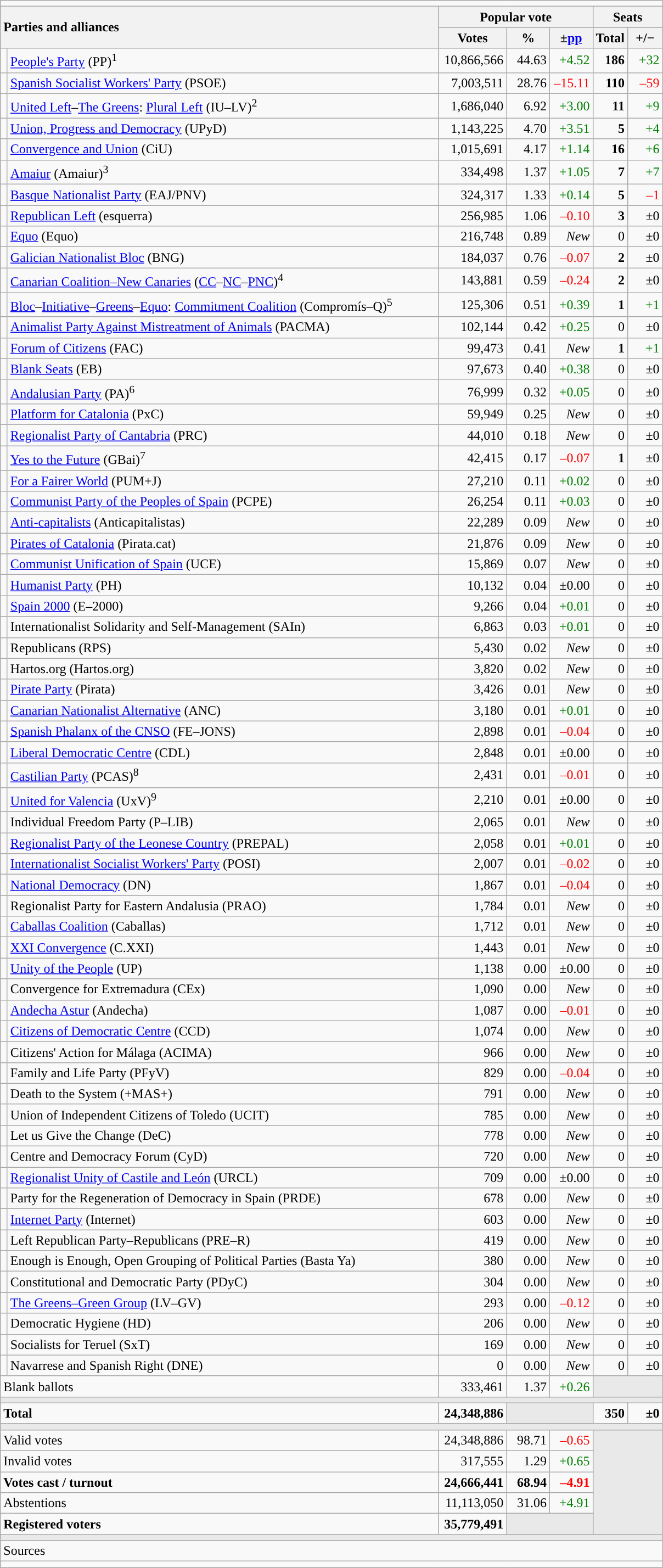<table class="wikitable" style="text-align:right;">
<tr>
<td colspan="7"></td>
</tr>
<tr>
<th style="text-align:left;" rowspan="2" colspan="2" width="525">Parties and alliances</th>
<th colspan="3">Popular vote</th>
<th colspan="2">Seats</th>
</tr>
<tr>
<th width="75">Votes</th>
<th width="45">%</th>
<th width="45">±<a href='#'>pp</a></th>
<th width="35">Total</th>
<th width="35">+/−</th>
</tr>
<tr>
<td width="1" style="color:inherit;background:"></td>
<td align="left"><a href='#'>People's Party</a> (PP)<sup>1</sup></td>
<td>10,866,566</td>
<td>44.63</td>
<td style="color:green;">+4.52</td>
<td><strong>186</strong></td>
<td style="color:green;">+32</td>
</tr>
<tr>
<td style="color:inherit;background:"></td>
<td align="left"><a href='#'>Spanish Socialist Workers' Party</a> (PSOE)</td>
<td>7,003,511</td>
<td>28.76</td>
<td style="color:red;">–15.11</td>
<td><strong>110</strong></td>
<td style="color:red;">–59</td>
</tr>
<tr>
<td style="color:inherit;background:"></td>
<td align="left"><a href='#'>United Left</a>–<a href='#'>The Greens</a>: <a href='#'>Plural Left</a> (IU–LV)<sup>2</sup></td>
<td>1,686,040</td>
<td>6.92</td>
<td style="color:green;">+3.00</td>
<td><strong>11</strong></td>
<td style="color:green;">+9</td>
</tr>
<tr>
<td style="color:inherit;background:"></td>
<td align="left"><a href='#'>Union, Progress and Democracy</a> (UPyD)</td>
<td>1,143,225</td>
<td>4.70</td>
<td style="color:green;">+3.51</td>
<td><strong>5</strong></td>
<td style="color:green;">+4</td>
</tr>
<tr>
<td style="color:inherit;background:"></td>
<td align="left"><a href='#'>Convergence and Union</a> (CiU)</td>
<td>1,015,691</td>
<td>4.17</td>
<td style="color:green;">+1.14</td>
<td><strong>16</strong></td>
<td style="color:green;">+6</td>
</tr>
<tr>
<td style="color:inherit;background:"></td>
<td align="left"><a href='#'>Amaiur</a> (Amaiur)<sup>3</sup></td>
<td>334,498</td>
<td>1.37</td>
<td style="color:green;">+1.05</td>
<td><strong>7</strong></td>
<td style="color:green;">+7</td>
</tr>
<tr>
<td style="color:inherit;background:"></td>
<td align="left"><a href='#'>Basque Nationalist Party</a> (EAJ/PNV)</td>
<td>324,317</td>
<td>1.33</td>
<td style="color:green;">+0.14</td>
<td><strong>5</strong></td>
<td style="color:red;">–1</td>
</tr>
<tr>
<td style="color:inherit;background:"></td>
<td align="left"><a href='#'>Republican Left</a> (esquerra)</td>
<td>256,985</td>
<td>1.06</td>
<td style="color:red;">–0.10</td>
<td><strong>3</strong></td>
<td>±0</td>
</tr>
<tr>
<td style="color:inherit;background:"></td>
<td align="left"><a href='#'>Equo</a> (Equo)</td>
<td>216,748</td>
<td>0.89</td>
<td><em>New</em></td>
<td>0</td>
<td>±0</td>
</tr>
<tr>
<td style="color:inherit;background:"></td>
<td align="left"><a href='#'>Galician Nationalist Bloc</a> (BNG)</td>
<td>184,037</td>
<td>0.76</td>
<td style="color:red;">–0.07</td>
<td><strong>2</strong></td>
<td>±0</td>
</tr>
<tr>
<td style="color:inherit;background:"></td>
<td align="left"><a href='#'>Canarian Coalition–New Canaries</a> (<a href='#'>CC</a>–<a href='#'>NC</a>–<a href='#'>PNC</a>)<sup>4</sup></td>
<td>143,881</td>
<td>0.59</td>
<td style="color:red;">–0.24</td>
<td><strong>2</strong></td>
<td>±0</td>
</tr>
<tr>
<td style="color:inherit;background:"></td>
<td align="left"><a href='#'>Bloc</a>–<a href='#'>Initiative</a>–<a href='#'>Greens</a>–<a href='#'>Equo</a>: <a href='#'>Commitment Coalition</a> (Compromís–Q)<sup>5</sup></td>
<td>125,306</td>
<td>0.51</td>
<td style="color:green;">+0.39</td>
<td><strong>1</strong></td>
<td style="color:green;">+1</td>
</tr>
<tr>
<td style="color:inherit;background:"></td>
<td align="left"><a href='#'>Animalist Party Against Mistreatment of Animals</a> (PACMA)</td>
<td>102,144</td>
<td>0.42</td>
<td style="color:green;">+0.25</td>
<td>0</td>
<td>±0</td>
</tr>
<tr>
<td style="color:inherit;background:"></td>
<td align="left"><a href='#'>Forum of Citizens</a> (FAC)</td>
<td>99,473</td>
<td>0.41</td>
<td><em>New</em></td>
<td><strong>1</strong></td>
<td style="color:green;">+1</td>
</tr>
<tr>
<td style="color:inherit;background:"></td>
<td align="left"><a href='#'>Blank Seats</a> (EB)</td>
<td>97,673</td>
<td>0.40</td>
<td style="color:green;">+0.38</td>
<td>0</td>
<td>±0</td>
</tr>
<tr>
<td style="color:inherit;background:"></td>
<td align="left"><a href='#'>Andalusian Party</a> (PA)<sup>6</sup></td>
<td>76,999</td>
<td>0.32</td>
<td style="color:green;">+0.05</td>
<td>0</td>
<td>±0</td>
</tr>
<tr>
<td style="color:inherit;background:"></td>
<td align="left"><a href='#'>Platform for Catalonia</a> (PxC)</td>
<td>59,949</td>
<td>0.25</td>
<td><em>New</em></td>
<td>0</td>
<td>±0</td>
</tr>
<tr>
<td style="color:inherit;background:"></td>
<td align="left"><a href='#'>Regionalist Party of Cantabria</a> (PRC)</td>
<td>44,010</td>
<td>0.18</td>
<td><em>New</em></td>
<td>0</td>
<td>±0</td>
</tr>
<tr>
<td style="color:inherit;background:"></td>
<td align="left"><a href='#'>Yes to the Future</a> (GBai)<sup>7</sup></td>
<td>42,415</td>
<td>0.17</td>
<td style="color:red;">–0.07</td>
<td><strong>1</strong></td>
<td>±0</td>
</tr>
<tr>
<td style="color:inherit;background:"></td>
<td align="left"><a href='#'>For a Fairer World</a> (PUM+J)</td>
<td>27,210</td>
<td>0.11</td>
<td style="color:green;">+0.02</td>
<td>0</td>
<td>±0</td>
</tr>
<tr>
<td style="color:inherit;background:"></td>
<td align="left"><a href='#'>Communist Party of the Peoples of Spain</a> (PCPE)</td>
<td>26,254</td>
<td>0.11</td>
<td style="color:green;">+0.03</td>
<td>0</td>
<td>±0</td>
</tr>
<tr>
<td style="color:inherit;background:"></td>
<td align="left"><a href='#'>Anti-capitalists</a> (Anticapitalistas)</td>
<td>22,289</td>
<td>0.09</td>
<td><em>New</em></td>
<td>0</td>
<td>±0</td>
</tr>
<tr>
<td style="color:inherit;background:"></td>
<td align="left"><a href='#'>Pirates of Catalonia</a> (Pirata.cat)</td>
<td>21,876</td>
<td>0.09</td>
<td><em>New</em></td>
<td>0</td>
<td>±0</td>
</tr>
<tr>
<td style="color:inherit;background:"></td>
<td align="left"><a href='#'>Communist Unification of Spain</a> (UCE)</td>
<td>15,869</td>
<td>0.07</td>
<td><em>New</em></td>
<td>0</td>
<td>±0</td>
</tr>
<tr>
<td style="color:inherit;background:"></td>
<td align="left"><a href='#'>Humanist Party</a> (PH)</td>
<td>10,132</td>
<td>0.04</td>
<td>±0.00</td>
<td>0</td>
<td>±0</td>
</tr>
<tr>
<td style="color:inherit;background:"></td>
<td align="left"><a href='#'>Spain 2000</a> (E–2000)</td>
<td>9,266</td>
<td>0.04</td>
<td style="color:green;">+0.01</td>
<td>0</td>
<td>±0</td>
</tr>
<tr>
<td style="color:inherit;background:"></td>
<td align="left">Internationalist Solidarity and Self-Management (SAIn)</td>
<td>6,863</td>
<td>0.03</td>
<td style="color:green;">+0.01</td>
<td>0</td>
<td>±0</td>
</tr>
<tr>
<td style="color:inherit;background:"></td>
<td align="left">Republicans (RPS)</td>
<td>5,430</td>
<td>0.02</td>
<td><em>New</em></td>
<td>0</td>
<td>±0</td>
</tr>
<tr>
<td style="color:inherit;background:"></td>
<td align="left">Hartos.org (Hartos.org)</td>
<td>3,820</td>
<td>0.02</td>
<td><em>New</em></td>
<td>0</td>
<td>±0</td>
</tr>
<tr>
<td style="color:inherit;background:"></td>
<td align="left"><a href='#'>Pirate Party</a> (Pirata)</td>
<td>3,426</td>
<td>0.01</td>
<td><em>New</em></td>
<td>0</td>
<td>±0</td>
</tr>
<tr>
<td style="color:inherit;background:"></td>
<td align="left"><a href='#'>Canarian Nationalist Alternative</a> (ANC)</td>
<td>3,180</td>
<td>0.01</td>
<td style="color:green;">+0.01</td>
<td>0</td>
<td>±0</td>
</tr>
<tr>
<td style="color:inherit;background:"></td>
<td align="left"><a href='#'>Spanish Phalanx of the CNSO</a> (FE–JONS)</td>
<td>2,898</td>
<td>0.01</td>
<td style="color:red;">–0.04</td>
<td>0</td>
<td>±0</td>
</tr>
<tr>
<td style="color:inherit;background:"></td>
<td align="left"><a href='#'>Liberal Democratic Centre</a> (CDL)</td>
<td>2,848</td>
<td>0.01</td>
<td>±0.00</td>
<td>0</td>
<td>±0</td>
</tr>
<tr>
<td style="color:inherit;background:"></td>
<td align="left"><a href='#'>Castilian Party</a> (PCAS)<sup>8</sup></td>
<td>2,431</td>
<td>0.01</td>
<td style="color:red;">–0.01</td>
<td>0</td>
<td>±0</td>
</tr>
<tr>
<td style="color:inherit;background:"></td>
<td align="left"><a href='#'>United for Valencia</a> (UxV)<sup>9</sup></td>
<td>2,210</td>
<td>0.01</td>
<td>±0.00</td>
<td>0</td>
<td>±0</td>
</tr>
<tr>
<td style="color:inherit;background:"></td>
<td align="left">Individual Freedom Party (P–LIB)</td>
<td>2,065</td>
<td>0.01</td>
<td><em>New</em></td>
<td>0</td>
<td>±0</td>
</tr>
<tr>
<td style="color:inherit;background:"></td>
<td align="left"><a href='#'>Regionalist Party of the Leonese Country</a> (PREPAL)</td>
<td>2,058</td>
<td>0.01</td>
<td style="color:green;">+0.01</td>
<td>0</td>
<td>±0</td>
</tr>
<tr>
<td style="color:inherit;background:"></td>
<td align="left"><a href='#'>Internationalist Socialist Workers' Party</a> (POSI)</td>
<td>2,007</td>
<td>0.01</td>
<td style="color:red;">–0.02</td>
<td>0</td>
<td>±0</td>
</tr>
<tr>
<td style="color:inherit;background:"></td>
<td align="left"><a href='#'>National Democracy</a> (DN)</td>
<td>1,867</td>
<td>0.01</td>
<td style="color:red;">–0.04</td>
<td>0</td>
<td>±0</td>
</tr>
<tr>
<td style="color:inherit;background:"></td>
<td align="left">Regionalist Party for Eastern Andalusia (PRAO)</td>
<td>1,784</td>
<td>0.01</td>
<td><em>New</em></td>
<td>0</td>
<td>±0</td>
</tr>
<tr>
<td style="color:inherit;background:"></td>
<td align="left"><a href='#'>Caballas Coalition</a> (Caballas)</td>
<td>1,712</td>
<td>0.01</td>
<td><em>New</em></td>
<td>0</td>
<td>±0</td>
</tr>
<tr>
<td style="color:inherit;background:"></td>
<td align="left"><a href='#'>XXI Convergence</a> (C.XXI)</td>
<td>1,443</td>
<td>0.01</td>
<td><em>New</em></td>
<td>0</td>
<td>±0</td>
</tr>
<tr>
<td style="color:inherit;background:"></td>
<td align="left"><a href='#'>Unity of the People</a> (UP)</td>
<td>1,138</td>
<td>0.00</td>
<td>±0.00</td>
<td>0</td>
<td>±0</td>
</tr>
<tr>
<td style="color:inherit;background:"></td>
<td align="left">Convergence for Extremadura (CEx)</td>
<td>1,090</td>
<td>0.00</td>
<td><em>New</em></td>
<td>0</td>
<td>±0</td>
</tr>
<tr>
<td style="color:inherit;background:"></td>
<td align="left"><a href='#'>Andecha Astur</a> (Andecha)</td>
<td>1,087</td>
<td>0.00</td>
<td style="color:red;">–0.01</td>
<td>0</td>
<td>±0</td>
</tr>
<tr>
<td style="color:inherit;background:"></td>
<td align="left"><a href='#'>Citizens of Democratic Centre</a> (CCD)</td>
<td>1,074</td>
<td>0.00</td>
<td><em>New</em></td>
<td>0</td>
<td>±0</td>
</tr>
<tr>
<td style="color:inherit;background:"></td>
<td align="left">Citizens' Action for Málaga (ACIMA)</td>
<td>966</td>
<td>0.00</td>
<td><em>New</em></td>
<td>0</td>
<td>±0</td>
</tr>
<tr>
<td style="color:inherit;background:"></td>
<td align="left">Family and Life Party (PFyV)</td>
<td>829</td>
<td>0.00</td>
<td style="color:red;">–0.04</td>
<td>0</td>
<td>±0</td>
</tr>
<tr>
<td style="color:inherit;background:"></td>
<td align="left">Death to the System (+MAS+)</td>
<td>791</td>
<td>0.00</td>
<td><em>New</em></td>
<td>0</td>
<td>±0</td>
</tr>
<tr>
<td style="color:inherit;background:"></td>
<td align="left">Union of Independent Citizens of Toledo (UCIT)</td>
<td>785</td>
<td>0.00</td>
<td><em>New</em></td>
<td>0</td>
<td>±0</td>
</tr>
<tr>
<td style="color:inherit;background:"></td>
<td align="left">Let us Give the Change (DeC)</td>
<td>778</td>
<td>0.00</td>
<td><em>New</em></td>
<td>0</td>
<td>±0</td>
</tr>
<tr>
<td style="color:inherit;background:"></td>
<td align="left">Centre and Democracy Forum (CyD)</td>
<td>720</td>
<td>0.00</td>
<td><em>New</em></td>
<td>0</td>
<td>±0</td>
</tr>
<tr>
<td style="color:inherit;background:"></td>
<td align="left"><a href='#'>Regionalist Unity of Castile and León</a> (URCL)</td>
<td>709</td>
<td>0.00</td>
<td>±0.00</td>
<td>0</td>
<td>±0</td>
</tr>
<tr>
<td style="color:inherit;background:"></td>
<td align="left">Party for the Regeneration of Democracy in Spain (PRDE)</td>
<td>678</td>
<td>0.00</td>
<td><em>New</em></td>
<td>0</td>
<td>±0</td>
</tr>
<tr>
<td style="color:inherit;background:"></td>
<td align="left"><a href='#'>Internet Party</a> (Internet)</td>
<td>603</td>
<td>0.00</td>
<td><em>New</em></td>
<td>0</td>
<td>±0</td>
</tr>
<tr>
<td style="color:inherit;background:"></td>
<td align="left">Left Republican Party–Republicans (PRE–R)</td>
<td>419</td>
<td>0.00</td>
<td><em>New</em></td>
<td>0</td>
<td>±0</td>
</tr>
<tr>
<td style="color:inherit;background:"></td>
<td align="left">Enough is Enough, Open Grouping of Political Parties (Basta Ya)</td>
<td>380</td>
<td>0.00</td>
<td><em>New</em></td>
<td>0</td>
<td>±0</td>
</tr>
<tr>
<td style="color:inherit;background:"></td>
<td align="left">Constitutional and Democratic Party (PDyC)</td>
<td>304</td>
<td>0.00</td>
<td><em>New</em></td>
<td>0</td>
<td>±0</td>
</tr>
<tr>
<td style="color:inherit;background:"></td>
<td align="left"><a href='#'>The Greens–Green Group</a> (LV–GV)</td>
<td>293</td>
<td>0.00</td>
<td style="color:red;">–0.12</td>
<td>0</td>
<td>±0</td>
</tr>
<tr>
<td style="color:inherit;background:"></td>
<td align="left">Democratic Hygiene (HD)</td>
<td>206</td>
<td>0.00</td>
<td><em>New</em></td>
<td>0</td>
<td>±0</td>
</tr>
<tr>
<td style="color:inherit;background:"></td>
<td align="left">Socialists for Teruel (SxT)</td>
<td>169</td>
<td>0.00</td>
<td><em>New</em></td>
<td>0</td>
<td>±0</td>
</tr>
<tr>
<td style="color:inherit;background:"></td>
<td align="left">Navarrese and Spanish Right (DNE)</td>
<td>0</td>
<td>0.00</td>
<td><em>New</em></td>
<td>0</td>
<td>±0</td>
</tr>
<tr>
<td align="left" colspan="2">Blank ballots</td>
<td>333,461</td>
<td>1.37</td>
<td style="color:green;">+0.26</td>
<td bgcolor="#E9E9E9" colspan="2"></td>
</tr>
<tr>
<td colspan="7" bgcolor="#E9E9E9"></td>
</tr>
<tr style="font-weight:bold;">
<td align="left" colspan="2">Total</td>
<td>24,348,886</td>
<td bgcolor="#E9E9E9" colspan="2"></td>
<td>350</td>
<td>±0</td>
</tr>
<tr>
<td colspan="7" bgcolor="#E9E9E9"></td>
</tr>
<tr>
<td align="left" colspan="2">Valid votes</td>
<td>24,348,886</td>
<td>98.71</td>
<td style="color:red;">–0.65</td>
<td bgcolor="#E9E9E9" colspan="2" rowspan="5"></td>
</tr>
<tr>
<td align="left" colspan="2">Invalid votes</td>
<td>317,555</td>
<td>1.29</td>
<td style="color:green;">+0.65</td>
</tr>
<tr style="font-weight:bold;">
<td align="left" colspan="2">Votes cast / turnout</td>
<td>24,666,441</td>
<td>68.94</td>
<td style="color:red;">–4.91</td>
</tr>
<tr>
<td align="left" colspan="2">Abstentions</td>
<td>11,113,050</td>
<td>31.06</td>
<td style="color:green;">+4.91</td>
</tr>
<tr style="font-weight:bold;">
<td align="left" colspan="2">Registered voters</td>
<td>35,779,491</td>
<td bgcolor="#E9E9E9" colspan="2"></td>
</tr>
<tr>
<td colspan="7" bgcolor="#E9E9E9"></td>
</tr>
<tr>
<td align="left" colspan="7">Sources</td>
</tr>
<tr>
<td colspan="7" style="text-align:left; max-width:790px;"></td>
</tr>
</table>
